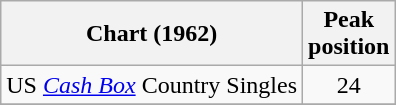<table class="wikitable sortable">
<tr>
<th align="center">Chart (1962)</th>
<th align="center">Peak<br>position</th>
</tr>
<tr>
<td>US <em><a href='#'>Cash Box</a></em> Country Singles</td>
<td align="center">24</td>
</tr>
<tr>
</tr>
</table>
